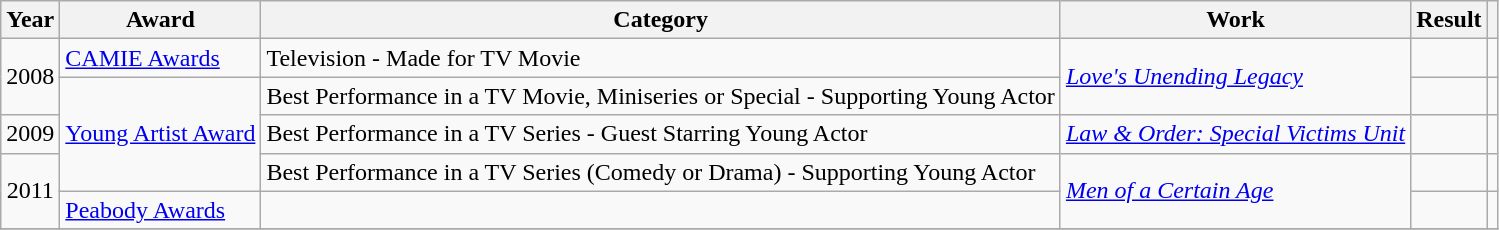<table class="wikitable sortable">
<tr>
<th scope="col">Year</th>
<th scope="col">Award</th>
<th scope="col">Category</th>
<th scope="col">Work</th>
<th scope="col">Result</th>
<th scope="col" class="unsortable"></th>
</tr>
<tr>
<td style="text-align:center;" rowspan="2">2008</td>
<td><a href='#'>CAMIE Awards</a></td>
<td>Television - Made for TV Movie</td>
<td rowspan="2"><em><a href='#'>Love's Unending Legacy</a></em></td>
<td></td>
<td></td>
</tr>
<tr>
<td rowspan="3"><a href='#'>Young Artist Award</a></td>
<td>Best Performance in a TV Movie, Miniseries or Special - Supporting Young Actor</td>
<td></td>
<td style="text-align:center;"></td>
</tr>
<tr>
<td style="text-align:center;">2009</td>
<td>Best Performance in a TV Series - Guest Starring Young Actor</td>
<td><em><a href='#'>Law & Order: Special Victims Unit</a></em></td>
<td></td>
<td style="text-align:center;"></td>
</tr>
<tr>
<td style="text-align:center;" rowspan="2">2011</td>
<td>Best Performance in a TV Series (Comedy or Drama) - Supporting Young Actor</td>
<td rowspan="2"><em><a href='#'>Men of a Certain Age</a></em></td>
<td></td>
<td style="text-align:center;"></td>
</tr>
<tr>
<td><a href='#'>Peabody Awards</a></td>
<td></td>
<td></td>
<td style="text-align:center;"></td>
</tr>
<tr>
</tr>
</table>
